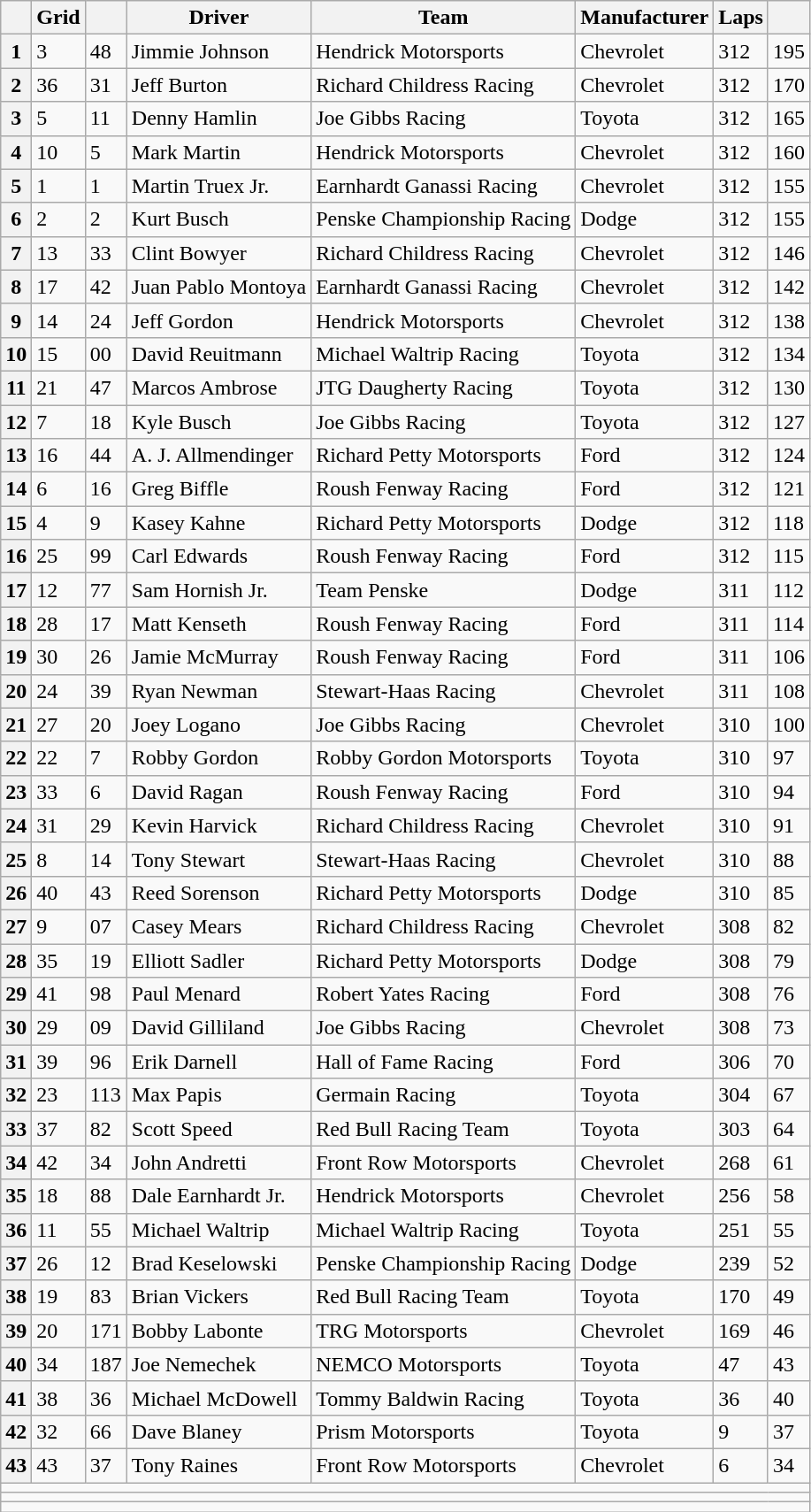<table class="wikitable">
<tr>
<th scope="col"></th>
<th scope="col">Grid</th>
<th scope="col"></th>
<th scope="col">Driver</th>
<th scope="col">Team</th>
<th scope="col">Manufacturer</th>
<th scope="col">Laps</th>
<th scope="col"></th>
</tr>
<tr>
<th scope="row">1</th>
<td>3</td>
<td>48</td>
<td>Jimmie Johnson</td>
<td>Hendrick Motorsports</td>
<td>Chevrolet</td>
<td>312</td>
<td>195</td>
</tr>
<tr>
<th scope="row">2</th>
<td>36</td>
<td>31</td>
<td>Jeff Burton</td>
<td>Richard Childress Racing</td>
<td>Chevrolet</td>
<td>312</td>
<td>170</td>
</tr>
<tr>
<th scope="row">3</th>
<td>5</td>
<td>11</td>
<td>Denny Hamlin</td>
<td>Joe Gibbs Racing</td>
<td>Toyota</td>
<td>312</td>
<td>165</td>
</tr>
<tr>
<th scope="row">4</th>
<td>10</td>
<td>5</td>
<td>Mark Martin</td>
<td>Hendrick Motorsports</td>
<td>Chevrolet</td>
<td>312</td>
<td>160</td>
</tr>
<tr>
<th scope="row">5</th>
<td>1</td>
<td>1</td>
<td>Martin Truex Jr.</td>
<td>Earnhardt Ganassi Racing</td>
<td>Chevrolet</td>
<td>312</td>
<td>155</td>
</tr>
<tr>
<th scope="row">6</th>
<td>2</td>
<td>2</td>
<td>Kurt Busch</td>
<td>Penske Championship Racing</td>
<td>Dodge</td>
<td>312</td>
<td>155</td>
</tr>
<tr>
<th scope="row">7</th>
<td>13</td>
<td>33</td>
<td>Clint Bowyer</td>
<td>Richard Childress Racing</td>
<td>Chevrolet</td>
<td>312</td>
<td>146</td>
</tr>
<tr>
<th scope="row">8</th>
<td>17</td>
<td>42</td>
<td>Juan Pablo Montoya</td>
<td>Earnhardt Ganassi Racing</td>
<td>Chevrolet</td>
<td>312</td>
<td>142</td>
</tr>
<tr>
<th scope="row">9</th>
<td>14</td>
<td>24</td>
<td>Jeff Gordon</td>
<td>Hendrick Motorsports</td>
<td>Chevrolet</td>
<td>312</td>
<td>138</td>
</tr>
<tr>
<th scope="row">10</th>
<td>15</td>
<td>00</td>
<td>David Reuitmann</td>
<td>Michael Waltrip Racing</td>
<td>Toyota</td>
<td>312</td>
<td>134</td>
</tr>
<tr>
<th scope="row">11</th>
<td>21</td>
<td>47</td>
<td>Marcos Ambrose</td>
<td>JTG Daugherty Racing</td>
<td>Toyota</td>
<td>312</td>
<td>130</td>
</tr>
<tr>
<th scope="row">12</th>
<td>7</td>
<td>18</td>
<td>Kyle Busch</td>
<td>Joe Gibbs Racing</td>
<td>Toyota</td>
<td>312</td>
<td>127</td>
</tr>
<tr>
<th scope="row">13</th>
<td>16</td>
<td>44</td>
<td>A. J. Allmendinger</td>
<td>Richard Petty Motorsports</td>
<td>Ford</td>
<td>312</td>
<td>124</td>
</tr>
<tr>
<th scope="row">14</th>
<td>6</td>
<td>16</td>
<td>Greg Biffle</td>
<td>Roush Fenway Racing</td>
<td>Ford</td>
<td>312</td>
<td>121</td>
</tr>
<tr>
<th scope="row">15</th>
<td>4</td>
<td>9</td>
<td>Kasey Kahne</td>
<td>Richard Petty Motorsports</td>
<td>Dodge</td>
<td>312</td>
<td>118</td>
</tr>
<tr>
<th scope="row">16</th>
<td>25</td>
<td>99</td>
<td>Carl Edwards</td>
<td>Roush Fenway Racing</td>
<td>Ford</td>
<td>312</td>
<td>115</td>
</tr>
<tr>
<th scope="row">17</th>
<td>12</td>
<td>77</td>
<td>Sam Hornish Jr.</td>
<td>Team Penske</td>
<td>Dodge</td>
<td>311</td>
<td>112</td>
</tr>
<tr>
<th scope="row">18</th>
<td>28</td>
<td>17</td>
<td>Matt Kenseth</td>
<td>Roush Fenway Racing</td>
<td>Ford</td>
<td>311</td>
<td>114</td>
</tr>
<tr>
<th scope="row">19</th>
<td>30</td>
<td>26</td>
<td>Jamie McMurray</td>
<td>Roush Fenway Racing</td>
<td>Ford</td>
<td>311</td>
<td>106</td>
</tr>
<tr>
<th scope="row">20</th>
<td>24</td>
<td>39</td>
<td>Ryan Newman</td>
<td>Stewart-Haas Racing</td>
<td>Chevrolet</td>
<td>311</td>
<td>108</td>
</tr>
<tr>
<th scope="row">21</th>
<td>27</td>
<td>20</td>
<td>Joey Logano</td>
<td>Joe Gibbs Racing</td>
<td>Chevrolet</td>
<td>310</td>
<td>100</td>
</tr>
<tr>
<th scope="row">22</th>
<td>22</td>
<td>7</td>
<td>Robby Gordon</td>
<td>Robby Gordon Motorsports</td>
<td>Toyota</td>
<td>310</td>
<td>97</td>
</tr>
<tr>
<th scope="row">23</th>
<td>33</td>
<td>6</td>
<td>David Ragan</td>
<td>Roush Fenway Racing</td>
<td>Ford</td>
<td>310</td>
<td>94</td>
</tr>
<tr>
<th scope="row">24</th>
<td>31</td>
<td>29</td>
<td>Kevin Harvick</td>
<td>Richard Childress Racing</td>
<td>Chevrolet</td>
<td>310</td>
<td>91</td>
</tr>
<tr>
<th scope="row">25</th>
<td>8</td>
<td>14</td>
<td>Tony Stewart</td>
<td>Stewart-Haas Racing</td>
<td>Chevrolet</td>
<td>310</td>
<td>88</td>
</tr>
<tr>
<th scope="row">26</th>
<td>40</td>
<td>43</td>
<td>Reed Sorenson</td>
<td>Richard Petty Motorsports</td>
<td>Dodge</td>
<td>310</td>
<td>85</td>
</tr>
<tr>
<th scope="row">27</th>
<td>9</td>
<td>07</td>
<td>Casey Mears</td>
<td>Richard Childress Racing</td>
<td>Chevrolet</td>
<td>308</td>
<td>82</td>
</tr>
<tr>
<th scope="row">28</th>
<td>35</td>
<td>19</td>
<td>Elliott Sadler</td>
<td>Richard Petty Motorsports</td>
<td>Dodge</td>
<td>308</td>
<td>79</td>
</tr>
<tr>
<th scope="row">29</th>
<td>41</td>
<td>98</td>
<td>Paul Menard</td>
<td>Robert Yates Racing</td>
<td>Ford</td>
<td>308</td>
<td>76</td>
</tr>
<tr>
<th scope="row">30</th>
<td>29</td>
<td>09</td>
<td>David Gilliland</td>
<td>Joe Gibbs Racing</td>
<td>Chevrolet</td>
<td>308</td>
<td>73</td>
</tr>
<tr>
<th scope="row">31</th>
<td>39</td>
<td>96</td>
<td>Erik Darnell</td>
<td>Hall of Fame Racing</td>
<td>Ford</td>
<td>306</td>
<td>70</td>
</tr>
<tr>
<th scope="row">32</th>
<td>23</td>
<td>113</td>
<td>Max Papis</td>
<td>Germain Racing</td>
<td>Toyota</td>
<td>304</td>
<td>67</td>
</tr>
<tr>
<th scope="row">33</th>
<td>37</td>
<td>82</td>
<td>Scott Speed</td>
<td>Red Bull Racing Team</td>
<td>Toyota</td>
<td>303</td>
<td>64</td>
</tr>
<tr>
<th scope="row">34</th>
<td>42</td>
<td>34</td>
<td>John Andretti</td>
<td>Front Row Motorsports</td>
<td>Chevrolet</td>
<td>268</td>
<td>61</td>
</tr>
<tr>
<th scope="row">35</th>
<td>18</td>
<td>88</td>
<td>Dale Earnhardt Jr.</td>
<td>Hendrick Motorsports</td>
<td>Chevrolet</td>
<td>256</td>
<td>58</td>
</tr>
<tr>
<th scope="row">36</th>
<td>11</td>
<td>55</td>
<td>Michael Waltrip</td>
<td>Michael Waltrip Racing</td>
<td>Toyota</td>
<td>251</td>
<td>55</td>
</tr>
<tr>
<th scope="row">37</th>
<td>26</td>
<td>12</td>
<td>Brad Keselowski</td>
<td>Penske Championship Racing</td>
<td>Dodge</td>
<td>239</td>
<td>52</td>
</tr>
<tr>
<th scope="row">38</th>
<td>19</td>
<td>83</td>
<td>Brian Vickers</td>
<td>Red Bull Racing Team</td>
<td>Toyota</td>
<td>170</td>
<td>49</td>
</tr>
<tr>
<th scope="row">39</th>
<td>20</td>
<td>171</td>
<td>Bobby Labonte</td>
<td>TRG Motorsports</td>
<td>Chevrolet</td>
<td>169</td>
<td>46</td>
</tr>
<tr>
<th scope="row">40</th>
<td>34</td>
<td>187</td>
<td>Joe Nemechek</td>
<td>NEMCO Motorsports</td>
<td>Toyota</td>
<td>47</td>
<td>43</td>
</tr>
<tr>
<th scope="row">41</th>
<td>38</td>
<td>36</td>
<td>Michael McDowell</td>
<td>Tommy Baldwin Racing</td>
<td>Toyota</td>
<td>36</td>
<td>40</td>
</tr>
<tr>
<th scope="row">42</th>
<td>32</td>
<td>66</td>
<td>Dave Blaney</td>
<td>Prism Motorsports</td>
<td>Toyota</td>
<td>9</td>
<td>37</td>
</tr>
<tr>
<th scope="row">43</th>
<td>43</td>
<td>37</td>
<td>Tony Raines</td>
<td>Front Row Motorsports</td>
<td>Chevrolet</td>
<td>6</td>
<td>34</td>
</tr>
<tr class="sortbottom">
<td colspan="8"></td>
</tr>
<tr class="sortbottom">
<td colspan="8"></td>
</tr>
<tr class="sortbottom">
<td colspan="8"></td>
</tr>
</table>
